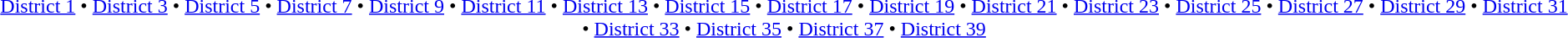<table id=toc class=toc summary=Contents>
<tr>
<td align=center><a href='#'>District 1</a> • <a href='#'>District 3</a> • <a href='#'>District 5</a> • <a href='#'>District 7</a> • <a href='#'>District 9</a> • <a href='#'>District 11</a> • <a href='#'>District 13</a> • <a href='#'>District 15</a> • <a href='#'>District 17</a> • <a href='#'>District 19</a> • <a href='#'>District 21</a> • <a href='#'>District 23</a> • <a href='#'>District 25</a> • <a href='#'>District 27</a> • <a href='#'>District 29</a> • <a href='#'>District 31</a> • <a href='#'>District 33</a> • <a href='#'>District 35</a> • <a href='#'>District 37</a> • <a href='#'>District 39</a></td>
</tr>
</table>
